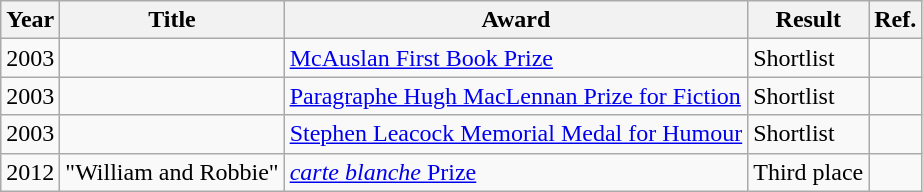<table class="wikitable sortable mw-collapsible">
<tr>
<th>Year</th>
<th>Title</th>
<th>Award</th>
<th>Result</th>
<th>Ref.</th>
</tr>
<tr>
<td>2003</td>
<td></td>
<td><a href='#'>McAuslan First Book Prize</a></td>
<td>Shortlist</td>
<td></td>
</tr>
<tr>
<td>2003</td>
<td></td>
<td><a href='#'>Paragraphe Hugh MacLennan Prize for Fiction</a></td>
<td>Shortlist</td>
<td></td>
</tr>
<tr>
<td>2003</td>
<td></td>
<td><a href='#'>Stephen Leacock Memorial Medal for Humour</a></td>
<td>Shortlist</td>
<td></td>
</tr>
<tr>
<td>2012</td>
<td>"William and Robbie"</td>
<td><a href='#'><em>carte blanche</em> Prize</a></td>
<td>Third place</td>
<td></td>
</tr>
</table>
